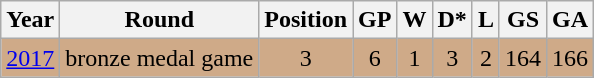<table class="wikitable" style="text-align: center;">
<tr>
<th>Year</th>
<th>Round</th>
<th>Position</th>
<th>GP</th>
<th>W</th>
<th>D*</th>
<th>L</th>
<th>GS</th>
<th>GA</th>
</tr>
<tr style="background:#cfaa88;">
<td> <a href='#'>2017</a></td>
<td>bronze medal game</td>
<td>3</td>
<td>6</td>
<td>1</td>
<td>3</td>
<td>2</td>
<td>164</td>
<td>166</td>
</tr>
</table>
